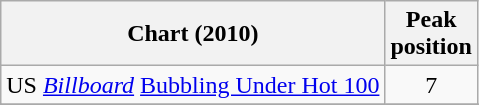<table class="wikitable sortable">
<tr>
<th align="left">Chart (2010)</th>
<th align="center">Peak<br>position</th>
</tr>
<tr>
<td>US <em><a href='#'>Billboard</a></em> <a href='#'>Bubbling Under Hot 100</a></td>
<td align="center">7</td>
</tr>
<tr>
</tr>
<tr>
</tr>
</table>
